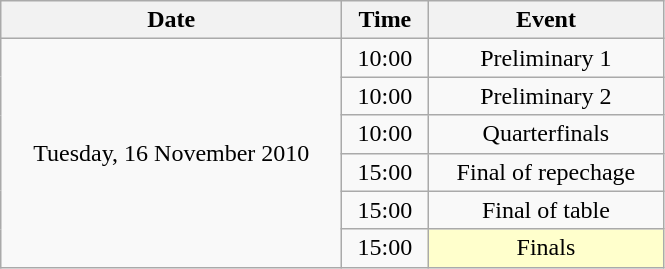<table class = "wikitable" style="text-align:center;">
<tr>
<th width=220>Date</th>
<th width=50>Time</th>
<th width=150>Event</th>
</tr>
<tr>
<td rowspan=6>Tuesday, 16 November 2010</td>
<td>10:00</td>
<td>Preliminary 1</td>
</tr>
<tr>
<td>10:00</td>
<td>Preliminary 2</td>
</tr>
<tr>
<td>10:00</td>
<td>Quarterfinals</td>
</tr>
<tr>
<td>15:00</td>
<td>Final of repechage</td>
</tr>
<tr>
<td>15:00</td>
<td>Final of table</td>
</tr>
<tr>
<td>15:00</td>
<td bgcolor=ffffcc>Finals</td>
</tr>
</table>
